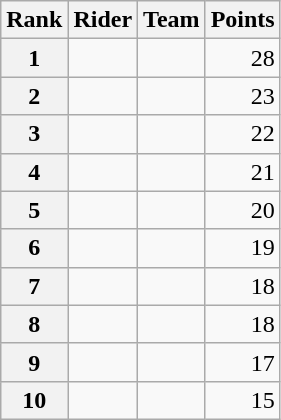<table class="wikitable" margin-bottom:0;">
<tr>
<th scope="col">Rank</th>
<th scope="col">Rider</th>
<th scope="col">Team</th>
<th scope="col">Points</th>
</tr>
<tr>
<th scope="row">1</th>
<td> </td>
<td></td>
<td align="right">28</td>
</tr>
<tr>
<th scope="row">2</th>
<td> </td>
<td></td>
<td align="right">23</td>
</tr>
<tr>
<th scope="row">3</th>
<td></td>
<td></td>
<td align="right">22</td>
</tr>
<tr>
<th scope="row">4</th>
<td></td>
<td></td>
<td align="right">21</td>
</tr>
<tr>
<th scope="row">5</th>
<td></td>
<td></td>
<td align="right">20</td>
</tr>
<tr>
<th scope="row">6</th>
<td></td>
<td></td>
<td align="right">19</td>
</tr>
<tr>
<th scope="row">7</th>
<td></td>
<td></td>
<td align="right">18</td>
</tr>
<tr>
<th scope="row">8</th>
<td></td>
<td></td>
<td align="right">18</td>
</tr>
<tr>
<th scope="row">9</th>
<td></td>
<td></td>
<td align="right">17</td>
</tr>
<tr>
<th scope="row">10</th>
<td></td>
<td></td>
<td align="right">15</td>
</tr>
</table>
